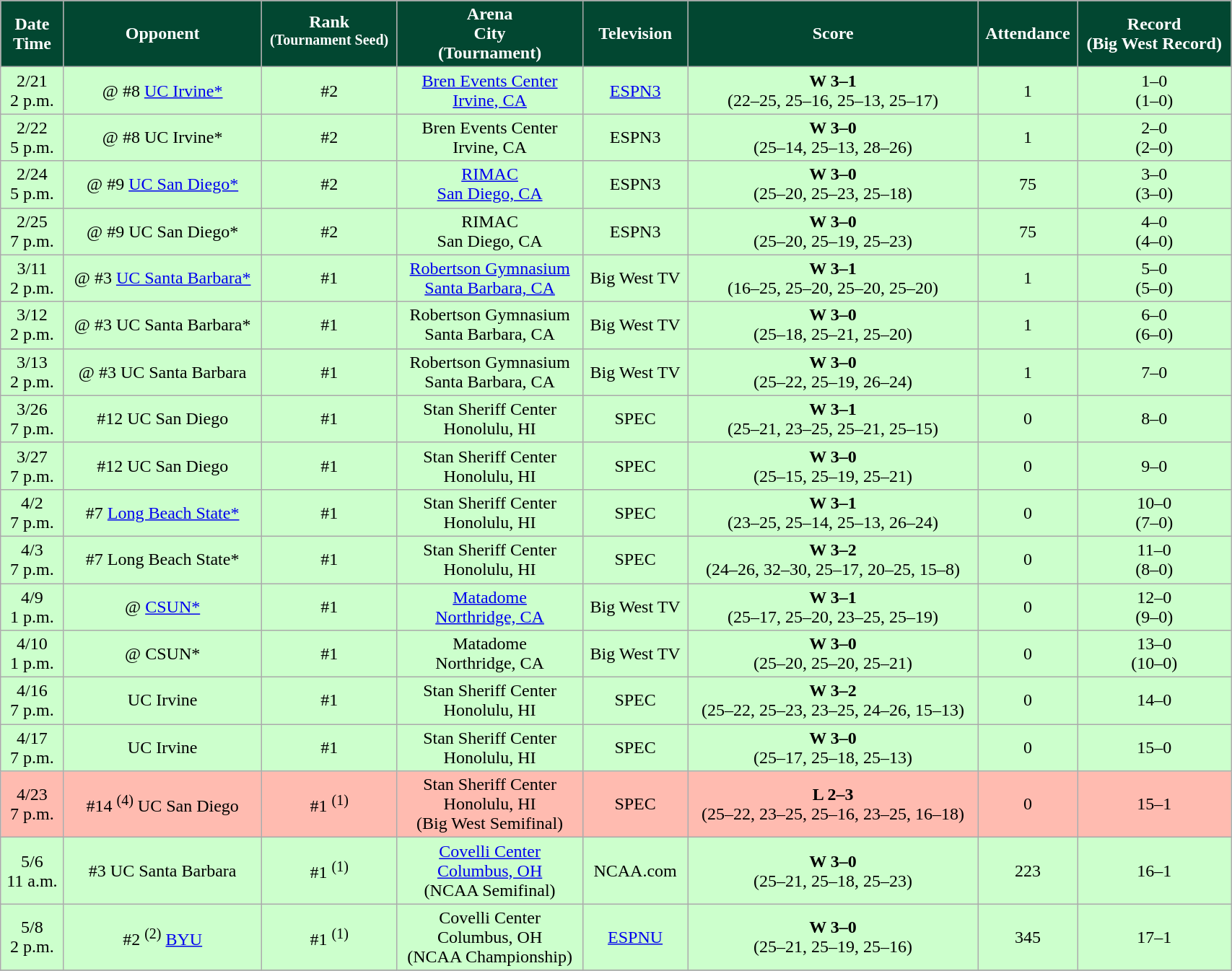<table class="wikitable sortable" style="width:90%">
<tr>
<th style="background:#024731; color:#FFFFFF;" scope="col">Date<br>Time</th>
<th style="background:#024731; color:#FFFFFF;" scope="col">Opponent</th>
<th style="background:#024731; color:#FFFFFF;" scope="col">Rank<br><sup>(Tournament Seed)</sup></th>
<th style="background:#024731; color:#FFFFFF;" scope="col">Arena<br>City<br>(Tournament)</th>
<th style="background:#024731; color:#FFFFFF;" scope="col">Television</th>
<th style="background:#024731; color:#FFFFFF;" scope="col">Score</th>
<th style="background:#024731; color:#FFFFFF;" scope="col">Attendance</th>
<th style="background:#024731; color:#FFFFFF;" scope="col">Record<br>(Big West Record)</th>
</tr>
<tr align="center" bgcolor="#ccffcc">
<td>2/21<br>2 p.m.</td>
<td>@ #8 <a href='#'>UC Irvine*</a></td>
<td>#2</td>
<td><a href='#'>Bren Events Center</a><br><a href='#'>Irvine, CA</a></td>
<td><a href='#'>ESPN3</a></td>
<td><strong>W 3–1</strong><br>(22–25, 25–16, 25–13, 25–17)</td>
<td>1</td>
<td>1–0<br>(1–0)</td>
</tr>
<tr align="center" bgcolor="#ccffcc">
<td>2/22<br>5 p.m.</td>
<td>@ #8 UC Irvine*</td>
<td>#2</td>
<td>Bren Events Center<br>Irvine, CA</td>
<td>ESPN3</td>
<td><strong>W 3–0</strong><br>(25–14, 25–13, 28–26)</td>
<td>1</td>
<td>2–0<br>(2–0)</td>
</tr>
<tr align="center" bgcolor="#ccffcc">
<td>2/24<br>5 p.m.</td>
<td>@ #9 <a href='#'>UC San Diego*</a></td>
<td>#2</td>
<td><a href='#'>RIMAC</a><br><a href='#'>San Diego, CA</a></td>
<td>ESPN3</td>
<td><strong>W 3–0</strong><br>(25–20, 25–23, 25–18)</td>
<td>75</td>
<td>3–0<br>(3–0)</td>
</tr>
<tr align="center" bgcolor="#ccffcc">
<td>2/25<br>7 p.m.</td>
<td>@ #9 UC San Diego*</td>
<td>#2</td>
<td>RIMAC<br>San Diego, CA</td>
<td>ESPN3</td>
<td><strong>W 3–0</strong><br>(25–20, 25–19, 25–23)</td>
<td>75</td>
<td>4–0<br>(4–0)</td>
</tr>
<tr align="center" bgcolor="#ccffcc">
<td>3/11<br>2 p.m.</td>
<td>@ #3 <a href='#'>UC Santa Barbara*</a></td>
<td>#1</td>
<td><a href='#'>Robertson Gymnasium</a><br><a href='#'>Santa Barbara, CA</a></td>
<td>Big West TV</td>
<td><strong>W 3–1</strong><br>(16–25, 25–20, 25–20, 25–20)</td>
<td>1</td>
<td>5–0<br>(5–0)</td>
</tr>
<tr align="center" bgcolor="#ccffcc">
<td>3/12<br>2 p.m.</td>
<td>@ #3 UC Santa Barbara*</td>
<td>#1</td>
<td>Robertson Gymnasium<br>Santa Barbara, CA</td>
<td>Big West TV</td>
<td><strong>W 3–0</strong><br>(25–18, 25–21, 25–20)</td>
<td>1</td>
<td>6–0<br>(6–0)</td>
</tr>
<tr align="center" bgcolor="#ccffcc">
<td>3/13<br>2 p.m.</td>
<td>@ #3 UC Santa Barbara</td>
<td>#1</td>
<td>Robertson Gymnasium<br>Santa Barbara, CA</td>
<td>Big West TV</td>
<td><strong>W 3–0</strong><br>(25–22, 25–19, 26–24)</td>
<td>1</td>
<td>7–0</td>
</tr>
<tr align="center" bgcolor="#ccffcc">
<td>3/26<br>7 p.m.</td>
<td>#12 UC San Diego</td>
<td>#1</td>
<td>Stan Sheriff Center<br>Honolulu, HI</td>
<td>SPEC</td>
<td><strong>W 3–1</strong><br>(25–21, 23–25, 25–21, 25–15)</td>
<td>0</td>
<td>8–0</td>
</tr>
<tr align="center" bgcolor="#ccffcc">
<td>3/27<br>7 p.m.</td>
<td>#12 UC San Diego</td>
<td>#1</td>
<td>Stan Sheriff Center<br>Honolulu, HI</td>
<td>SPEC</td>
<td><strong>W 3–0</strong><br>(25–15, 25–19, 25–21)</td>
<td>0</td>
<td>9–0</td>
</tr>
<tr align="center" bgcolor="#ccffcc">
<td>4/2<br>7 p.m.</td>
<td>#7 <a href='#'>Long Beach State*</a></td>
<td>#1</td>
<td>Stan Sheriff Center<br>Honolulu, HI</td>
<td>SPEC</td>
<td><strong>W 3–1</strong><br>(23–25, 25–14, 25–13, 26–24)</td>
<td>0</td>
<td>10–0<br>(7–0)</td>
</tr>
<tr align="center" bgcolor="#ccffcc">
<td>4/3<br>7 p.m.</td>
<td>#7 Long Beach State*</td>
<td>#1</td>
<td>Stan Sheriff Center<br>Honolulu, HI</td>
<td>SPEC</td>
<td><strong>W 3–2</strong><br>(24–26, 32–30, 25–17, 20–25, 15–8)</td>
<td>0</td>
<td>11–0<br>(8–0)</td>
</tr>
<tr align="center" bgcolor="#ccffcc">
<td>4/9<br>1 p.m.</td>
<td>@ <a href='#'>CSUN*</a></td>
<td>#1</td>
<td><a href='#'>Matadome</a><br><a href='#'>Northridge, CA</a></td>
<td>Big West TV</td>
<td><strong>W 3–1</strong><br>(25–17, 25–20, 23–25, 25–19)</td>
<td>0</td>
<td>12–0<br>(9–0)</td>
</tr>
<tr align="center" bgcolor="#ccffcc">
<td>4/10<br>1 p.m.</td>
<td>@ CSUN*</td>
<td>#1</td>
<td>Matadome<br>Northridge, CA</td>
<td>Big West TV</td>
<td><strong>W 3–0</strong><br>(25–20, 25–20, 25–21)</td>
<td>0</td>
<td>13–0<br>(10–0)</td>
</tr>
<tr align="center" bgcolor="#ccffcc">
<td>4/16<br>7 p.m.</td>
<td>UC Irvine</td>
<td>#1</td>
<td>Stan Sheriff Center<br>Honolulu, HI</td>
<td>SPEC</td>
<td><strong>W 3–2</strong><br>(25–22, 25–23, 23–25, 24–26, 15–13)</td>
<td>0</td>
<td>14–0</td>
</tr>
<tr align="center" bgcolor="#ccffcc">
<td>4/17<br>7 p.m.</td>
<td>UC Irvine</td>
<td>#1</td>
<td>Stan Sheriff Center<br>Honolulu, HI</td>
<td>SPEC</td>
<td><strong>W 3–0</strong><br>(25–17, 25–18, 25–13)</td>
<td>0</td>
<td>15–0</td>
</tr>
<tr align="center" bgcolor="#ffbbb">
<td>4/23<br>7 p.m.</td>
<td>#14 <sup>(4)</sup> UC San Diego</td>
<td>#1 <sup>(1)</sup></td>
<td>Stan Sheriff Center<br>Honolulu, HI<br>(Big West Semifinal)</td>
<td>SPEC</td>
<td><strong>L 2–3</strong><br>(25–22, 23–25, 25–16, 23–25, 16–18)</td>
<td>0</td>
<td>15–1</td>
</tr>
<tr align="center" bgcolor="#ccffcc">
<td>5/6<br>11 a.m.</td>
<td>#3 UC Santa Barbara</td>
<td>#1 <sup>(1)</sup></td>
<td><a href='#'>Covelli Center</a><br><a href='#'>Columbus, OH</a><br>(NCAA Semifinal)</td>
<td>NCAA.com</td>
<td><strong>W 3–0</strong><br>(25–21, 25–18, 25–23)</td>
<td>223</td>
<td>16–1</td>
</tr>
<tr align="center" bgcolor="#ccffcc">
<td>5/8<br>2 p.m.</td>
<td>#2 <sup>(2)</sup> <a href='#'>BYU</a></td>
<td>#1 <sup>(1)</sup></td>
<td>Covelli Center<br>Columbus, OH<br>(NCAA Championship)</td>
<td><a href='#'>ESPNU</a></td>
<td><strong>W 3–0</strong><br>(25–21, 25–19, 25–16)</td>
<td>345</td>
<td>17–1</td>
</tr>
<tr>
</tr>
</table>
